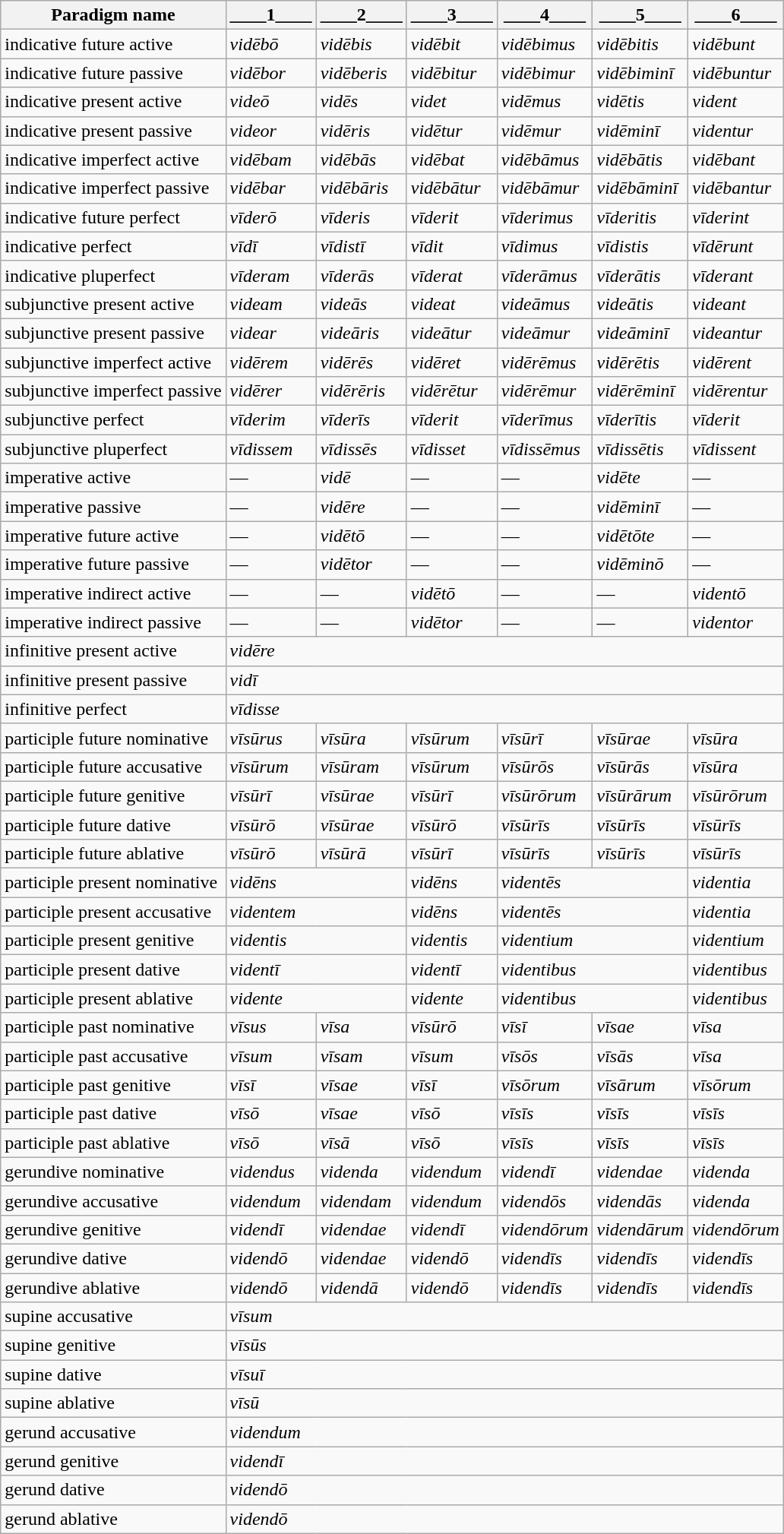<table class="wikitable">
<tr>
<th>Paradigm name</th>
<th>____1____</th>
<th>____2____</th>
<th>____3____</th>
<th>____4____</th>
<th>____5____</th>
<th>____6____</th>
</tr>
<tr>
<td>indicative future active</td>
<td><em>vidēbō</em></td>
<td><em>vidēbis</em></td>
<td><em>vidēbit</em></td>
<td><em>vidēbimus</em></td>
<td><em>vidēbitis</em></td>
<td><em>vidēbunt</em></td>
</tr>
<tr>
<td>indicative future passive</td>
<td><em>vidēbor</em></td>
<td><em>vidēberis</em></td>
<td><em>vidēbitur</em></td>
<td><em>vidēbimur</em></td>
<td><em>vidēbiminī</em></td>
<td><em>vidēbuntur</em></td>
</tr>
<tr>
<td>indicative present active</td>
<td><em>videō</em></td>
<td><em>vidēs</em></td>
<td><em>videt</em></td>
<td><em>vidēmus</em></td>
<td><em>vidētis</em></td>
<td><em>vident</em></td>
</tr>
<tr>
<td>indicative present passive</td>
<td><em>videor</em></td>
<td><em>vidēris</em></td>
<td><em>vidētur</em></td>
<td><em>vidēmur</em></td>
<td><em>vidēminī</em></td>
<td><em>videntur</em></td>
</tr>
<tr>
<td>indicative imperfect active</td>
<td><em>vidēbam</em></td>
<td><em>vidēbās</em></td>
<td><em>vidēbat</em></td>
<td><em>vidēbāmus</em></td>
<td><em>vidēbātis</em></td>
<td><em>vidēbant</em></td>
</tr>
<tr>
<td>indicative imperfect passive</td>
<td><em>vidēbar</em></td>
<td><em>vidēbāris</em></td>
<td><em>vidēbātur</em></td>
<td><em>vidēbāmur</em></td>
<td><em>vidēbāminī</em></td>
<td><em>vidēbantur</em></td>
</tr>
<tr>
<td>indicative future perfect</td>
<td><em>vīderō</em></td>
<td><em>vīderis</em></td>
<td><em>vīderit</em></td>
<td><em>vīderimus</em></td>
<td><em>vīderitis</em></td>
<td><em>vīderint</em></td>
</tr>
<tr>
<td>indicative perfect</td>
<td><em>vīdī</em></td>
<td><em>vīdistī</em></td>
<td><em>vīdit</em></td>
<td><em>vīdimus</em></td>
<td><em>vīdistis</em></td>
<td><em>vīdērunt</em></td>
</tr>
<tr>
<td>indicative pluperfect</td>
<td><em>vīderam</em></td>
<td><em>vīderās</em></td>
<td><em>vīderat</em></td>
<td><em>vīderāmus</em></td>
<td><em>vīderātis</em></td>
<td><em>vīderant</em></td>
</tr>
<tr>
<td>subjunctive present active</td>
<td><em>videam</em></td>
<td><em>videās</em></td>
<td><em>videat</em></td>
<td><em>videāmus</em></td>
<td><em>videātis</em></td>
<td><em>videant</em></td>
</tr>
<tr>
<td>subjunctive present passive</td>
<td><em>videar</em></td>
<td><em>videāris</em></td>
<td><em>videātur</em></td>
<td><em>videāmur</em></td>
<td><em>videāminī</em></td>
<td><em>videantur</em></td>
</tr>
<tr>
<td>subjunctive imperfect active</td>
<td><em>vidērem</em></td>
<td><em>vidērēs</em></td>
<td><em>vidēret</em></td>
<td><em>vidērēmus</em></td>
<td><em>vidērētis</em></td>
<td><em>vidērent</em></td>
</tr>
<tr>
<td>subjunctive imperfect passive</td>
<td><em>vidērer</em></td>
<td><em>vidērēris</em></td>
<td><em>vidērētur</em></td>
<td><em>vidērēmur</em></td>
<td><em>vidērēminī</em></td>
<td><em>vidērentur</em></td>
</tr>
<tr>
<td>subjunctive perfect</td>
<td><em>vīderim</em></td>
<td><em>vīderīs</em></td>
<td><em>vīderit</em></td>
<td><em>vīderīmus</em></td>
<td><em>vīderītis</em></td>
<td><em>vīderit</em></td>
</tr>
<tr>
<td>subjunctive pluperfect</td>
<td><em>vīdissem</em></td>
<td><em>vīdissēs</em></td>
<td><em>vīdisset</em></td>
<td><em>vīdissēmus</em></td>
<td><em>vīdissētis</em></td>
<td><em>vīdissent</em></td>
</tr>
<tr>
<td>imperative active</td>
<td><em>––</em></td>
<td><em>vidē</em></td>
<td><em>––</em></td>
<td><em>––</em></td>
<td><em>vidēte</em></td>
<td><em>––</em></td>
</tr>
<tr>
<td>imperative passive</td>
<td><em>––</em></td>
<td><em>vidēre</em></td>
<td><em>––</em></td>
<td><em>––</em></td>
<td><em>vidēminī</em></td>
<td><em>––</em></td>
</tr>
<tr>
<td>imperative future active</td>
<td><em>––</em></td>
<td><em>vidētō</em></td>
<td><em>––</em></td>
<td><em>––</em></td>
<td><em>vidētōte</em></td>
<td><em>––</em></td>
</tr>
<tr>
<td>imperative future passive</td>
<td><em>––</em></td>
<td><em>vidētor</em></td>
<td><em>––</em></td>
<td><em>––</em></td>
<td><em>vidēminō</em></td>
<td><em>––</em></td>
</tr>
<tr>
<td>imperative indirect active</td>
<td><em>––</em></td>
<td><em>––</em></td>
<td><em>vidētō</em></td>
<td><em>––</em></td>
<td><em>––</em></td>
<td><em>videntō</em></td>
</tr>
<tr>
<td>imperative indirect passive</td>
<td><em>––</em></td>
<td><em>––</em></td>
<td><em>vidētor</em></td>
<td><em>––</em></td>
<td><em>––</em></td>
<td><em>videntor</em></td>
</tr>
<tr>
<td>infinitive present active</td>
<td colspan="6"><em>vidēre</em></td>
</tr>
<tr>
<td>infinitive present passive</td>
<td colspan="6"><em>vidī</em></td>
</tr>
<tr>
<td>infinitive perfect</td>
<td colspan="6"><em>vīdisse</em></td>
</tr>
<tr>
<td>participle future nominative</td>
<td><em>vīsūrus</em></td>
<td><em>vīsūra</em></td>
<td><em>vīsūrum</em></td>
<td><em>vīsūrī</em></td>
<td><em>vīsūrae</em></td>
<td><em>vīsūra</em></td>
</tr>
<tr>
<td>participle future accusative</td>
<td><em>vīsūrum</em></td>
<td><em>vīsūram</em></td>
<td><em>vīsūrum</em></td>
<td><em>vīsūrōs</em></td>
<td><em>vīsūrās</em></td>
<td><em>vīsūra</em></td>
</tr>
<tr>
<td>participle future genitive</td>
<td><em>vīsūrī</em></td>
<td><em>vīsūrae</em></td>
<td><em>vīsūrī</em></td>
<td><em>vīsūrōrum</em></td>
<td><em>vīsūrārum</em></td>
<td><em>vīsūrōrum</em></td>
</tr>
<tr>
<td>participle future dative</td>
<td><em>vīsūrō</em></td>
<td><em>vīsūrae</em></td>
<td><em>vīsūrō</em></td>
<td><em>vīsūrīs</em></td>
<td><em>vīsūrīs</em></td>
<td><em>vīsūrīs</em></td>
</tr>
<tr>
<td>participle future ablative</td>
<td><em>vīsūrō</em></td>
<td><em>vīsūrā</em></td>
<td><em>vīsūrī</em></td>
<td><em>vīsūrīs</em></td>
<td><em>vīsūrīs</em></td>
<td><em>vīsūrīs</em></td>
</tr>
<tr>
<td>participle present nominative</td>
<td colspan="2"><em>vidēns</em></td>
<td><em>vidēns</em></td>
<td colspan="2"><em>videntēs</em></td>
<td><em>videntia</em></td>
</tr>
<tr>
<td>participle present accusative</td>
<td colspan="2"><em>videntem</em></td>
<td><em>vidēns</em></td>
<td colspan="2"><em>videntēs</em></td>
<td><em>videntia</em></td>
</tr>
<tr>
<td>participle present genitive</td>
<td colspan="2"><em>videntis</em></td>
<td><em>videntis</em></td>
<td colspan="2"><em>videntium</em></td>
<td><em>videntium</em></td>
</tr>
<tr>
<td>participle present dative</td>
<td colspan="2"><em>videntī</em></td>
<td><em>videntī</em></td>
<td colspan="2"><em>videntibus</em></td>
<td><em>videntibus</em></td>
</tr>
<tr>
<td>participle present ablative</td>
<td colspan="2"><em>vidente</em></td>
<td><em>vidente</em></td>
<td colspan="2"><em>videntibus</em></td>
<td><em>videntibus</em></td>
</tr>
<tr>
<td>participle past nominative</td>
<td><em>vīsus</em></td>
<td><em>vīsa</em></td>
<td><em>vīsūrō</em></td>
<td><em>vīsī</em></td>
<td><em>vīsae</em></td>
<td><em>vīsa</em></td>
</tr>
<tr>
<td>participle past accusative</td>
<td><em>vīsum</em></td>
<td><em>vīsam</em></td>
<td><em>vīsum</em></td>
<td><em>vīsōs</em></td>
<td><em>vīsās</em></td>
<td><em>vīsa</em></td>
</tr>
<tr>
<td>participle past genitive</td>
<td><em>vīsī</em></td>
<td><em>vīsae</em></td>
<td><em>vīsī</em></td>
<td><em>vīsōrum</em></td>
<td><em>vīsārum</em></td>
<td><em>vīsōrum</em></td>
</tr>
<tr>
<td>participle past dative</td>
<td><em>vīsō</em></td>
<td><em>vīsae</em></td>
<td><em>vīsō</em></td>
<td><em>vīsīs</em></td>
<td><em>vīsīs</em></td>
<td><em>vīsīs</em></td>
</tr>
<tr>
<td>participle past ablative</td>
<td><em>vīsō</em></td>
<td><em>vīsā</em></td>
<td><em>vīsō</em></td>
<td><em>vīsīs</em></td>
<td><em>vīsīs</em></td>
<td><em>vīsīs</em></td>
</tr>
<tr>
<td>gerundive nominative</td>
<td><em>videndus</em></td>
<td><em>videnda</em></td>
<td><em>videndum</em></td>
<td><em>videndī</em></td>
<td><em>videndae</em></td>
<td><em>videnda</em></td>
</tr>
<tr>
<td>gerundive accusative</td>
<td><em>videndum</em></td>
<td><em>videndam</em></td>
<td><em>videndum</em></td>
<td><em>videndōs</em></td>
<td><em>videndās</em></td>
<td><em>videnda</em></td>
</tr>
<tr>
<td>gerundive genitive</td>
<td><em>videndī</em></td>
<td><em>videndae</em></td>
<td><em>videndī</em></td>
<td><em>videndōrum</em></td>
<td><em>videndārum</em></td>
<td><em>videndōrum</em></td>
</tr>
<tr>
<td>gerundive dative</td>
<td><em>videndō</em></td>
<td><em>videndae</em></td>
<td><em>videndō</em></td>
<td><em>videndīs</em></td>
<td><em>videndīs</em></td>
<td><em>videndīs</em></td>
</tr>
<tr>
<td>gerundive ablative</td>
<td><em>videndō</em></td>
<td><em>videndā</em></td>
<td><em>videndō</em></td>
<td><em>videndīs</em></td>
<td><em>videndīs</em></td>
<td><em>videndīs</em></td>
</tr>
<tr>
<td>supine accusative</td>
<td colspan="6"><em>vīsum</em></td>
</tr>
<tr>
<td>supine genitive</td>
<td colspan="6"><em>vīsūs</em></td>
</tr>
<tr>
<td>supine dative</td>
<td colspan="6"><em>vīsuī</em></td>
</tr>
<tr>
<td>supine ablative</td>
<td colspan="6"><em>vīsū</em></td>
</tr>
<tr>
<td>gerund accusative</td>
<td colspan="6"><em>videndum</em></td>
</tr>
<tr>
<td>gerund genitive</td>
<td colspan="6"><em>videndī</em></td>
</tr>
<tr>
<td>gerund dative</td>
<td colspan="6"><em>videndō</em></td>
</tr>
<tr>
<td>gerund ablative</td>
<td colspan="6"><em>videndō</em></td>
</tr>
</table>
